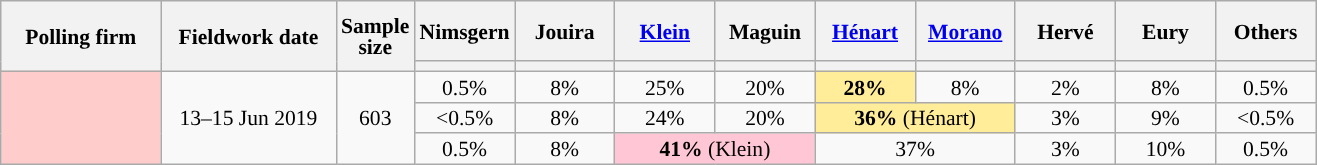<table class="wikitable sortable" style="text-align:center;font-size:90%;line-height:14px;">
<tr style="height:40px;">
<th style="width:100px;" rowspan="2">Polling firm</th>
<th style="width:110px;" rowspan="2">Fieldwork date</th>
<th style="width:35px;" rowspan="2">Sample<br>size</th>
<th class="unsortable" style="width:60px;">Nimsgern<br></th>
<th class="unsortable" style="width:60px;">Jouira<br></th>
<th class="unsortable" style="width:60px;"><a href='#'>Klein</a><br></th>
<th class="unsortable" style="width:60px;">Maguin<br></th>
<th class="unsortable" style="width:60px;"><a href='#'>Hénart</a><br></th>
<th class="unsortable" style="width:60px;"><a href='#'>Morano</a><br></th>
<th class="unsortable" style="width:60px;">Hervé<br></th>
<th class="unsortable" style="width:60px;">Eury<br></th>
<th class="unsortable" style="width:60px;">Others</th>
</tr>
<tr>
<th style="background:"></th>
<th style="background:"></th>
<th style="background:"></th>
<th style="background:"></th>
<th style="background:"></th>
<th style="background:"></th>
<th style="background:"></th>
<th style="background:"></th>
<th style="background:"></th>
</tr>
<tr>
<td rowspan="3" style="background:#FFCCCC;"></td>
<td rowspan="3" data-sort-value="2019-06-15">13–15 Jun 2019</td>
<td rowspan="3">603</td>
<td>0.5%</td>
<td>8%</td>
<td>25%</td>
<td>20%</td>
<td style="background:#FFED99;"><strong>28%</strong></td>
<td>8%</td>
<td>2%</td>
<td>8%</td>
<td>0.5%</td>
</tr>
<tr>
<td data-sort-value="0%"><0.5%</td>
<td>8%</td>
<td>24%</td>
<td>20%</td>
<td style="background:#FFED99;" colspan="2"><strong>36%</strong> (Hénart)</td>
<td>3%</td>
<td>9%</td>
<td data-sort-value="0%"><0.5%</td>
</tr>
<tr>
<td data-sort-value="0%">0.5%</td>
<td>8%</td>
<td style="background:#FFC6D5;" colspan="2"><strong>41%</strong> (Klein)</td>
<td colspan="2">37%</td>
<td>3%</td>
<td>10%</td>
<td>0.5%</td>
</tr>
</table>
